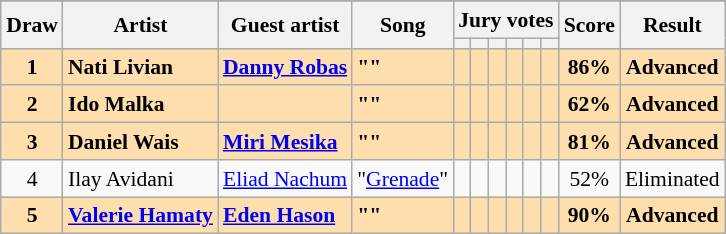<table class="sortable wikitable" style="margin: 1em auto 1em auto; text-align:center; font-size:90%; line-height:18px;">
<tr>
</tr>
<tr>
<th rowspan="2">Draw</th>
<th rowspan="2">Artist</th>
<th rowspan="2">Guest artist</th>
<th rowspan="2">Song</th>
<th colspan="6" class="unsortable">Jury votes</th>
<th rowspan="2">Score</th>
<th rowspan="2">Result</th>
</tr>
<tr>
<th class="unsortable"></th>
<th class="unsortable"></th>
<th class="unsortable"></th>
<th class="unsortable"></th>
<th class="unsortable"></th>
<th class="unsortable"></th>
</tr>
<tr style="font-weight:bold; background:navajowhite;">
<td>1</td>
<td align="left">Nati Livian</td>
<td align="left"><a href='#'>Danny Robas</a></td>
<td align="left">""</td>
<td></td>
<td></td>
<td></td>
<td></td>
<td></td>
<td></td>
<td>86%</td>
<td>Advanced</td>
</tr>
<tr style="font-weight:bold; background:navajowhite;">
<td>2</td>
<td align="left">Ido Malka</td>
<td align="left"></td>
<td align="left">""</td>
<td></td>
<td></td>
<td></td>
<td></td>
<td></td>
<td></td>
<td>62%</td>
<td>Advanced</td>
</tr>
<tr style="font-weight:bold; background:navajowhite;">
<td>3</td>
<td align="left">Daniel Wais</td>
<td align="left"><a href='#'>Miri Mesika</a></td>
<td align="left">""</td>
<td></td>
<td></td>
<td></td>
<td></td>
<td></td>
<td></td>
<td>81%</td>
<td>Advanced</td>
</tr>
<tr>
<td>4</td>
<td align="left">Ilay Avidani</td>
<td align="left"><a href='#'>Eliad Nachum</a></td>
<td align="left">"<a href='#'>Grenade</a>"</td>
<td></td>
<td></td>
<td></td>
<td></td>
<td></td>
<td></td>
<td>52%</td>
<td>Eliminated</td>
</tr>
<tr style="font-weight:bold; background:navajowhite;">
<td>5</td>
<td align="left"><a href='#'>Valerie Hamaty</a></td>
<td align="left"><a href='#'>Eden Hason</a></td>
<td align="left">""</td>
<td></td>
<td></td>
<td></td>
<td></td>
<td></td>
<td></td>
<td>90%</td>
<td>Advanced</td>
</tr>
</table>
